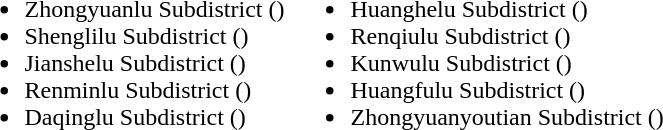<table>
<tr>
<td valign="top"><br><ul><li>Zhongyuanlu Subdistrict ()</li><li>Shenglilu Subdistrict ()</li><li>Jianshelu Subdistrict ()</li><li>Renminlu Subdistrict ()</li><li>Daqinglu Subdistrict ()</li></ul></td>
<td valign="top"><br><ul><li>Huanghelu Subdistrict ()</li><li>Renqiulu Subdistrict ()</li><li>Kunwulu Subdistrict ()</li><li>Huangfulu Subdistrict ()</li><li>Zhongyuanyoutian Subdistrict ()</li></ul></td>
</tr>
</table>
